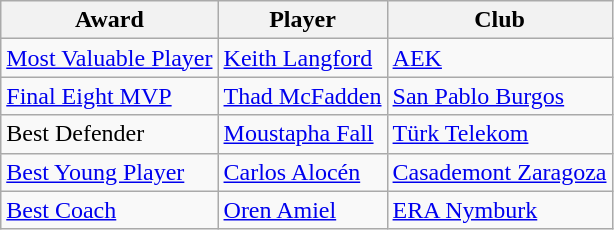<table class="wikitable">
<tr>
<th>Award</th>
<th>Player</th>
<th>Club</th>
</tr>
<tr>
<td><a href='#'>Most Valuable Player</a></td>
<td> <a href='#'>Keith Langford</a></td>
<td> <a href='#'>AEK</a></td>
</tr>
<tr>
<td><a href='#'>Final Eight MVP</a></td>
<td> <a href='#'>Thad McFadden</a></td>
<td> <a href='#'>San Pablo Burgos</a></td>
</tr>
<tr>
<td>Best Defender</td>
<td> <a href='#'>Moustapha Fall</a></td>
<td> <a href='#'>Türk Telekom</a></td>
</tr>
<tr>
<td><a href='#'>Best Young Player</a></td>
<td> <a href='#'>Carlos Alocén</a></td>
<td> <a href='#'>Casademont Zaragoza</a></td>
</tr>
<tr>
<td><a href='#'>Best Coach</a></td>
<td> <a href='#'>Oren Amiel</a></td>
<td> <a href='#'>ERA Nymburk</a></td>
</tr>
</table>
